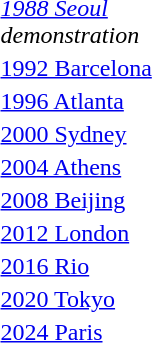<table>
<tr>
<td><a href='#'><em>1988 Seoul</em></a><br><em>demonstration</em></td>
<td></td>
<td></td>
<td><br></td>
</tr>
<tr>
<td><a href='#'>1992 Barcelona</a></td>
<td></td>
<td></td>
<td></td>
</tr>
<tr>
<td><a href='#'>1996 Atlanta</a></td>
<td></td>
<td></td>
<td></td>
</tr>
<tr>
<td><a href='#'>2000 Sydney</a></td>
<td></td>
<td></td>
<td></td>
</tr>
<tr>
<td><a href='#'>2004 Athens</a></td>
<td></td>
<td></td>
<td></td>
</tr>
<tr>
<td><a href='#'>2008 Beijing</a></td>
<td></td>
<td></td>
<td></td>
</tr>
<tr>
<td><a href='#'>2012 London</a></td>
<td></td>
<td></td>
<td></td>
</tr>
<tr>
<td><a href='#'>2016 Rio</a></td>
<td></td>
<td></td>
<td></td>
</tr>
<tr>
<td><a href='#'>2020 Tokyo</a></td>
<td></td>
<td></td>
<td></td>
</tr>
<tr>
<td><a href='#'>2024 Paris</a></td>
<td></td>
<td></td>
<td></td>
</tr>
</table>
